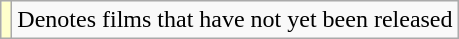<table class="wikitable">
<tr>
<td style="background:#FFFFCC;"></td>
<td>Denotes films that have not yet been released</td>
</tr>
</table>
